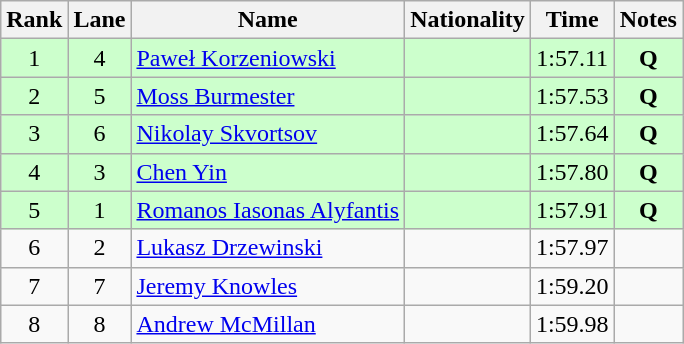<table class="wikitable sortable" style="text-align:center">
<tr>
<th>Rank</th>
<th>Lane</th>
<th>Name</th>
<th>Nationality</th>
<th>Time</th>
<th>Notes</th>
</tr>
<tr bgcolor=ccffcc>
<td>1</td>
<td>4</td>
<td align=left><a href='#'>Paweł Korzeniowski</a></td>
<td align=left></td>
<td>1:57.11</td>
<td><strong>Q</strong></td>
</tr>
<tr bgcolor=ccffcc>
<td>2</td>
<td>5</td>
<td align=left><a href='#'>Moss Burmester</a></td>
<td align=left></td>
<td>1:57.53</td>
<td><strong>Q</strong></td>
</tr>
<tr bgcolor=ccffcc>
<td>3</td>
<td>6</td>
<td align=left><a href='#'>Nikolay Skvortsov</a></td>
<td align=left></td>
<td>1:57.64</td>
<td><strong>Q</strong></td>
</tr>
<tr bgcolor=ccffcc>
<td>4</td>
<td>3</td>
<td align=left><a href='#'>Chen Yin</a></td>
<td align=left></td>
<td>1:57.80</td>
<td><strong>Q</strong></td>
</tr>
<tr bgcolor=ccffcc>
<td>5</td>
<td>1</td>
<td align=left><a href='#'>Romanos Iasonas Alyfantis</a></td>
<td align=left></td>
<td>1:57.91</td>
<td><strong>Q</strong></td>
</tr>
<tr>
<td>6</td>
<td>2</td>
<td align=left><a href='#'>Lukasz Drzewinski</a></td>
<td align=left></td>
<td>1:57.97</td>
<td></td>
</tr>
<tr>
<td>7</td>
<td>7</td>
<td align=left><a href='#'>Jeremy Knowles</a></td>
<td align=left></td>
<td>1:59.20</td>
<td></td>
</tr>
<tr>
<td>8</td>
<td>8</td>
<td align=left><a href='#'>Andrew McMillan</a></td>
<td align=left></td>
<td>1:59.98</td>
<td></td>
</tr>
</table>
